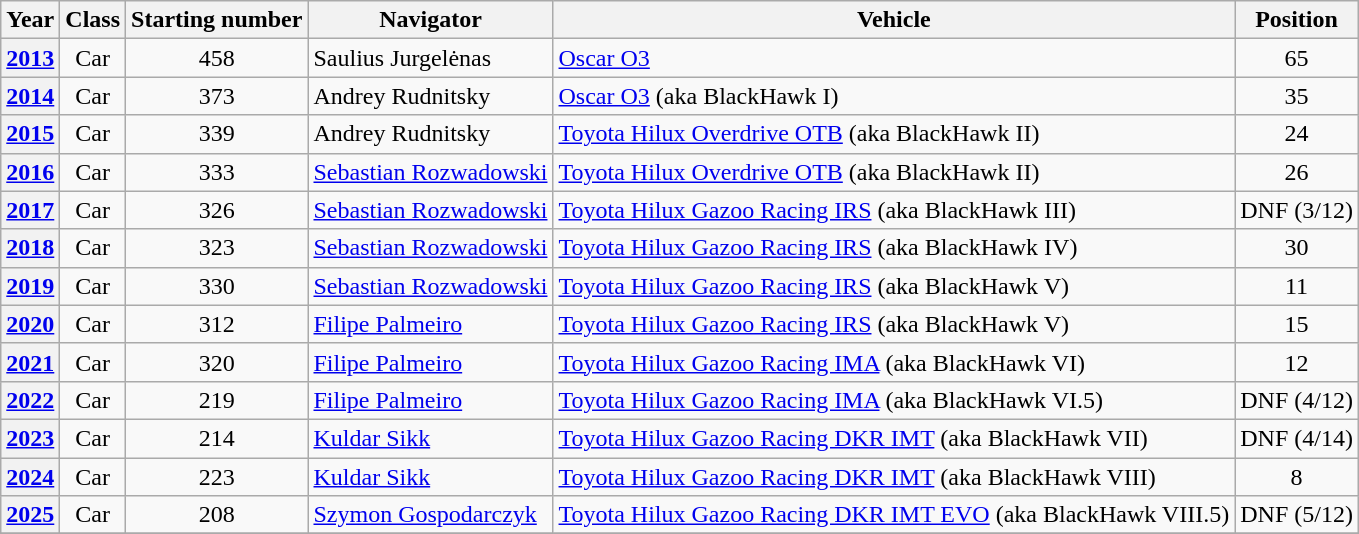<table class="wikitable">
<tr>
<th>Year</th>
<th>Class</th>
<th>Starting number</th>
<th>Navigator</th>
<th>Vehicle</th>
<th>Position</th>
</tr>
<tr>
<th><a href='#'>2013</a></th>
<td style="text-align:center;">Car</td>
<td style="text-align:center;">458</td>
<td> Saulius Jurgelėnas</td>
<td> <a href='#'>Oscar O3</a></td>
<td style="text-align:center;">65</td>
</tr>
<tr>
<th><a href='#'>2014</a></th>
<td style="text-align:center;">Car</td>
<td style="text-align:center;">373</td>
<td> Andrey Rudnitsky</td>
<td> <a href='#'>Oscar O3</a> (aka BlackHawk I)</td>
<td style="text-align:center;">35</td>
</tr>
<tr>
<th><a href='#'>2015</a></th>
<td style="text-align:center;">Car</td>
<td style="text-align:center;">339</td>
<td> Andrey Rudnitsky</td>
<td> <a href='#'>Toyota Hilux Overdrive OTB</a> (aka BlackHawk II)</td>
<td style="text-align:center;">24</td>
</tr>
<tr>
<th><a href='#'>2016</a></th>
<td style="text-align:center;">Car</td>
<td style="text-align:center;">333</td>
<td> <a href='#'>Sebastian Rozwadowski</a></td>
<td> <a href='#'>Toyota Hilux Overdrive OTB</a> (aka BlackHawk II)</td>
<td style="text-align:center;">26</td>
</tr>
<tr>
<th><a href='#'>2017</a></th>
<td style="text-align:center;">Car</td>
<td style="text-align:center;">326</td>
<td> <a href='#'>Sebastian Rozwadowski</a></td>
<td> <a href='#'>Toyota Hilux Gazoo Racing IRS</a> (aka BlackHawk III)</td>
<td style="text-align:center;">DNF (3/12)</td>
</tr>
<tr>
<th><a href='#'>2018</a></th>
<td style="text-align:center;">Car</td>
<td style="text-align:center;">323</td>
<td> <a href='#'>Sebastian Rozwadowski</a></td>
<td> <a href='#'>Toyota Hilux Gazoo Racing IRS</a> (aka BlackHawk IV)</td>
<td style="text-align:center;">30</td>
</tr>
<tr>
<th><a href='#'>2019</a></th>
<td style="text-align:center;">Car</td>
<td style="text-align:center;">330</td>
<td> <a href='#'>Sebastian Rozwadowski</a></td>
<td> <a href='#'>Toyota Hilux Gazoo Racing IRS</a> (aka BlackHawk V)</td>
<td style="text-align:center;">11</td>
</tr>
<tr>
<th><a href='#'>2020</a></th>
<td style="text-align:center;">Car</td>
<td style="text-align:center;">312</td>
<td> <a href='#'>Filipe Palmeiro</a></td>
<td> <a href='#'>Toyota Hilux Gazoo Racing IRS</a> (aka BlackHawk V)</td>
<td style="text-align:center;">15</td>
</tr>
<tr>
<th><a href='#'>2021</a></th>
<td style="text-align:center;">Car</td>
<td style="text-align:center;">320</td>
<td> <a href='#'>Filipe Palmeiro</a></td>
<td> <a href='#'>Toyota Hilux Gazoo Racing IMA</a> (aka BlackHawk VI)</td>
<td style="text-align:center;">12</td>
</tr>
<tr>
<th><a href='#'>2022</a></th>
<td style="text-align:center;">Car</td>
<td style="text-align:center;">219</td>
<td> <a href='#'>Filipe Palmeiro</a></td>
<td> <a href='#'>Toyota Hilux Gazoo Racing IMA</a> (aka BlackHawk VI.5)</td>
<td style="text-align:center;">DNF (4/12)</td>
</tr>
<tr>
<th><a href='#'>2023</a></th>
<td style="text-align:center;">Car</td>
<td style="text-align:center;">214</td>
<td> <a href='#'>Kuldar Sikk</a></td>
<td> <a href='#'>Toyota Hilux Gazoo Racing DKR IMT</a> (aka BlackHawk VII)</td>
<td style="text-align:center;">DNF (4/14)</td>
</tr>
<tr>
<th><a href='#'>2024</a></th>
<td style="text-align:center;">Car</td>
<td style="text-align:center;">223</td>
<td> <a href='#'>Kuldar Sikk</a></td>
<td> <a href='#'>Toyota Hilux Gazoo Racing DKR IMT</a> (aka BlackHawk VIII)</td>
<td style="text-align:center;">8</td>
</tr>
<tr>
<th><a href='#'>2025</a></th>
<td style="text-align:center;">Car</td>
<td style="text-align:center;">208</td>
<td> <a href='#'>Szymon Gospodarczyk</a></td>
<td> <a href='#'>Toyota Hilux Gazoo Racing DKR IMT EVO</a> (aka BlackHawk VIII.5)</td>
<td style="text-align:center;">DNF (5/12)</td>
</tr>
<tr>
</tr>
</table>
